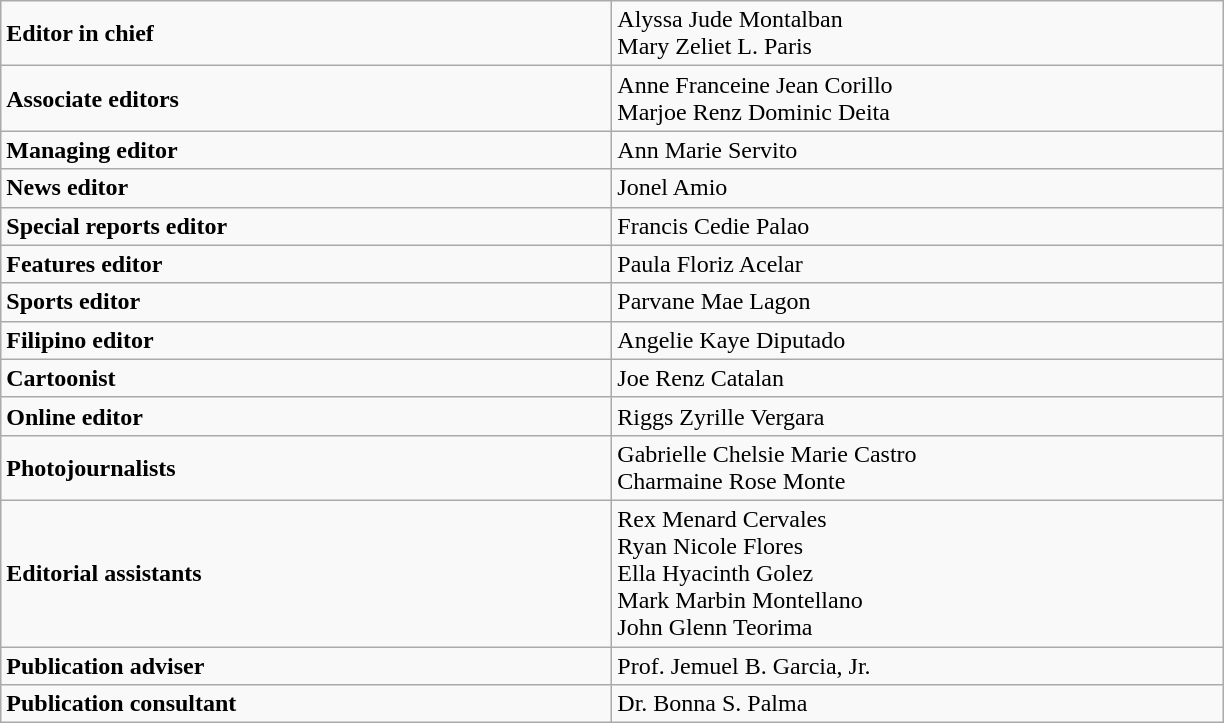<table class="wikitable">
<tr Editorial board (Academic Year 2014-2015)>
<td width="400px"><strong>Editor in chief</strong></td>
<td width="400px">Alyssa Jude Montalban<br>Mary Zeliet L. Paris</td>
</tr>
<tr>
<td><strong>Associate editors</strong></td>
<td>Anne Franceine Jean Corillo<br>Marjoe Renz Dominic Deita</td>
</tr>
<tr>
<td><strong>Managing editor</strong></td>
<td>Ann Marie Servito</td>
</tr>
<tr>
<td><strong>News editor</strong></td>
<td>Jonel Amio</td>
</tr>
<tr>
<td><strong>Special reports editor</strong></td>
<td>Francis Cedie Palao</td>
</tr>
<tr>
<td><strong>Features editor</strong></td>
<td>Paula Floriz Acelar</td>
</tr>
<tr>
<td><strong>Sports editor</strong></td>
<td>Parvane Mae Lagon</td>
</tr>
<tr>
<td><strong>Filipino editor</strong></td>
<td>Angelie Kaye Diputado</td>
</tr>
<tr>
<td><strong>Cartoonist</strong></td>
<td>Joe Renz Catalan</td>
</tr>
<tr>
<td><strong>Online editor</strong></td>
<td>Riggs Zyrille Vergara</td>
</tr>
<tr>
<td><strong>Photojournalists</strong></td>
<td>Gabrielle Chelsie Marie Castro<br>Charmaine Rose Monte</td>
</tr>
<tr>
<td><strong>Editorial assistants</strong></td>
<td>Rex Menard Cervales<br>Ryan Nicole Flores<br>Ella Hyacinth Golez<br>Mark Marbin Montellano<br>John Glenn Teorima</td>
</tr>
<tr>
<td><strong>Publication adviser</strong></td>
<td>Prof. Jemuel B. Garcia, Jr.</td>
</tr>
<tr>
<td><strong>Publication consultant</strong></td>
<td>Dr. Bonna S. Palma</td>
</tr>
</table>
